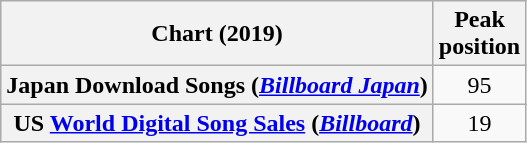<table class="wikitable plainrowheaders" style="text-align:center">
<tr>
<th scope="col">Chart (2019)</th>
<th scope="col">Peak<br>position</th>
</tr>
<tr>
<th scope="row">Japan Download Songs (<em><a href='#'>Billboard Japan</a></em>)</th>
<td>95</td>
</tr>
<tr>
<th scope="row">US <a href='#'>World Digital Song Sales</a> (<em><a href='#'>Billboard</a></em>)</th>
<td>19</td>
</tr>
</table>
